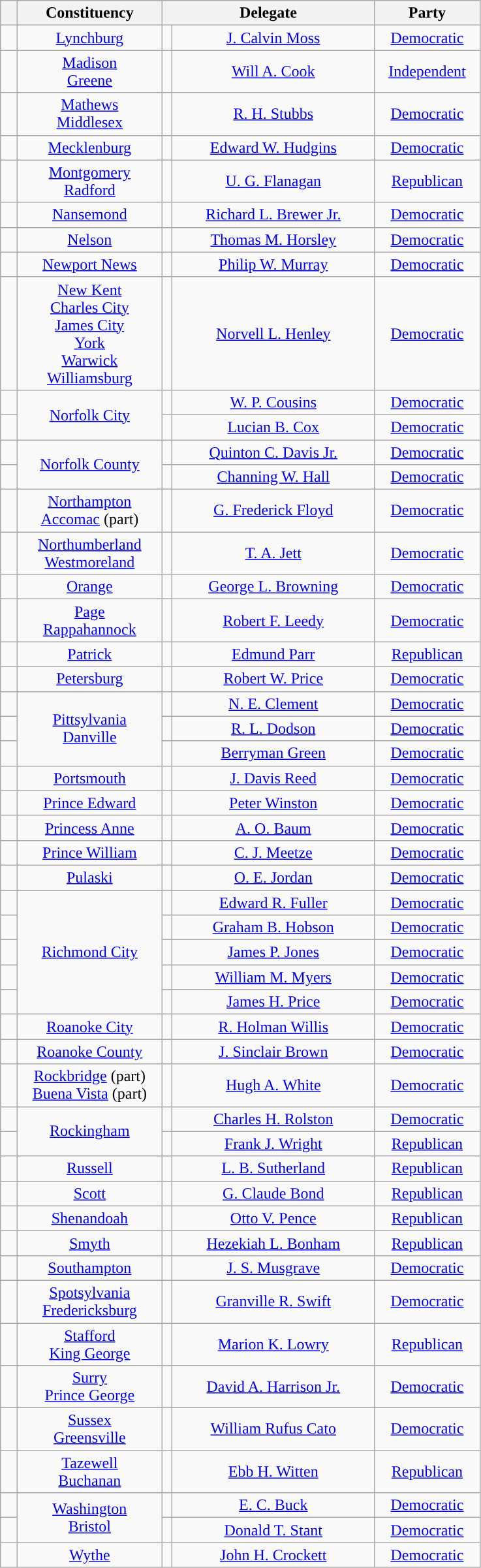<table class="wikitable" style="text-align:center">
<tr>
<th width="10px"></th>
<th width="140px">Constituency</th>
<th colspan=2 width="210px">Delegate</th>
<th width="100px">Party</th>
</tr>
<tr>
<td style="background-color:"></td>
<td><a href='#'>Lynchburg</a></td>
<td></td>
<td><a href='#'>J. Calvin Moss</a></td>
<td><a href='#'>Democratic</a></td>
</tr>
<tr>
<td style="background-color:"></td>
<td><a href='#'>Madison</a><br><a href='#'>Greene</a></td>
<td></td>
<td><a href='#'>Will A. Cook</a></td>
<td><a href='#'>Independent</a></td>
</tr>
<tr>
<td style="background-color:"></td>
<td><a href='#'>Mathews</a><br><a href='#'>Middlesex</a></td>
<td></td>
<td><a href='#'>R. H. Stubbs</a></td>
<td><a href='#'>Democratic</a></td>
</tr>
<tr>
<td style="background-color:"></td>
<td><a href='#'>Mecklenburg</a></td>
<td></td>
<td><a href='#'>Edward W. Hudgins</a></td>
<td><a href='#'>Democratic</a></td>
</tr>
<tr>
<td style="background-color:"></td>
<td><a href='#'>Montgomery</a><br><a href='#'>Radford</a></td>
<td></td>
<td><a href='#'>U. G. Flanagan</a></td>
<td><a href='#'>Republican</a></td>
</tr>
<tr>
<td style="background-color:"></td>
<td><a href='#'>Nansemond</a></td>
<td></td>
<td><a href='#'>Richard L. Brewer Jr.</a></td>
<td><a href='#'>Democratic</a></td>
</tr>
<tr>
<td style="background-color:"></td>
<td><a href='#'>Nelson</a></td>
<td></td>
<td><a href='#'>Thomas M. Horsley</a></td>
<td><a href='#'>Democratic</a></td>
</tr>
<tr>
<td style="background-color:"></td>
<td><a href='#'>Newport News</a></td>
<td></td>
<td><a href='#'>Philip W. Murray</a></td>
<td><a href='#'>Democratic</a></td>
</tr>
<tr>
<td style="background-color:"></td>
<td><a href='#'>New Kent</a><br><a href='#'>Charles City</a><br><a href='#'>James City</a><br><a href='#'>York</a><br><a href='#'>Warwick</a><br><a href='#'>Williamsburg</a></td>
<td></td>
<td><a href='#'>Norvell L. Henley</a></td>
<td><a href='#'>Democratic</a></td>
</tr>
<tr>
<td style="background-color:"></td>
<td rowspan="2"><a href='#'>Norfolk City</a></td>
<td></td>
<td><a href='#'>W. P. Cousins</a></td>
<td><a href='#'>Democratic</a></td>
</tr>
<tr>
<td style="background-color:"></td>
<td></td>
<td><a href='#'>Lucian B. Cox</a></td>
<td><a href='#'>Democratic</a></td>
</tr>
<tr>
<td style="background-color:"></td>
<td rowspan="2"><a href='#'>Norfolk County</a></td>
<td></td>
<td><a href='#'>Quinton C. Davis Jr.</a></td>
<td><a href='#'>Democratic</a></td>
</tr>
<tr>
<td style="background-color:"></td>
<td></td>
<td><a href='#'>Channing W. Hall</a></td>
<td><a href='#'>Democratic</a></td>
</tr>
<tr>
<td style="background-color:"></td>
<td><a href='#'>Northampton</a><br><a href='#'>Accomac</a> (part)</td>
<td></td>
<td><a href='#'>G. Frederick Floyd</a></td>
<td><a href='#'>Democratic</a></td>
</tr>
<tr>
<td style="background-color:"></td>
<td><a href='#'>Northumberland</a><br><a href='#'>Westmoreland</a></td>
<td></td>
<td><a href='#'>T. A. Jett</a></td>
<td><a href='#'>Democratic</a></td>
</tr>
<tr>
<td style="background-color:"></td>
<td><a href='#'>Orange</a></td>
<td></td>
<td><a href='#'>George L. Browning</a></td>
<td><a href='#'>Democratic</a></td>
</tr>
<tr>
<td style="background-color:"></td>
<td><a href='#'>Page</a><br><a href='#'>Rappahannock</a></td>
<td></td>
<td><a href='#'>Robert F. Leedy</a></td>
<td><a href='#'>Democratic</a></td>
</tr>
<tr>
<td style="background-color:"></td>
<td><a href='#'>Patrick</a></td>
<td></td>
<td><a href='#'>Edmund Parr</a></td>
<td><a href='#'>Republican</a></td>
</tr>
<tr>
<td style="background-color:"></td>
<td><a href='#'>Petersburg</a></td>
<td></td>
<td><a href='#'>Robert W. Price</a></td>
<td><a href='#'>Democratic</a></td>
</tr>
<tr>
<td style="background-color:"></td>
<td rowspan="3"><a href='#'>Pittsylvania</a><br><a href='#'>Danville</a></td>
<td></td>
<td><a href='#'>N. E. Clement</a></td>
<td><a href='#'>Democratic</a></td>
</tr>
<tr>
<td style="background-color:"></td>
<td></td>
<td><a href='#'>R. L. Dodson</a></td>
<td><a href='#'>Democratic</a></td>
</tr>
<tr>
<td style="background-color:"></td>
<td></td>
<td><a href='#'>Berryman Green</a></td>
<td><a href='#'>Democratic</a></td>
</tr>
<tr>
<td style="background-color:"></td>
<td><a href='#'>Portsmouth</a></td>
<td></td>
<td><a href='#'>J. Davis Reed</a></td>
<td><a href='#'>Democratic</a></td>
</tr>
<tr>
<td style="background-color:"></td>
<td><a href='#'>Prince Edward</a></td>
<td></td>
<td><a href='#'>Peter Winston</a></td>
<td><a href='#'>Democratic</a></td>
</tr>
<tr>
<td style="background-color:"></td>
<td><a href='#'>Princess Anne</a></td>
<td></td>
<td><a href='#'>A. O. Baum</a></td>
<td><a href='#'>Democratic</a></td>
</tr>
<tr>
<td style="background-color:"></td>
<td><a href='#'>Prince William</a></td>
<td></td>
<td><a href='#'>C. J. Meetze</a></td>
<td><a href='#'>Democratic</a></td>
</tr>
<tr>
<td style="background-color:"></td>
<td><a href='#'>Pulaski</a></td>
<td></td>
<td><a href='#'>O. E. Jordan</a></td>
<td><a href='#'>Democratic</a></td>
</tr>
<tr>
<td style="background-color:"></td>
<td rowspan="5"><a href='#'>Richmond City</a></td>
<td></td>
<td><a href='#'>Edward R. Fuller</a></td>
<td><a href='#'>Democratic</a></td>
</tr>
<tr>
<td style="background-color:"></td>
<td></td>
<td><a href='#'>Graham B. Hobson</a></td>
<td><a href='#'>Democratic</a></td>
</tr>
<tr>
<td style="background-color:"></td>
<td></td>
<td><a href='#'>James P. Jones</a></td>
<td><a href='#'>Democratic</a></td>
</tr>
<tr>
<td style="background-color:"></td>
<td></td>
<td><a href='#'>William M. Myers</a></td>
<td><a href='#'>Democratic</a></td>
</tr>
<tr>
<td style="background-color:"></td>
<td></td>
<td><a href='#'>James H. Price</a></td>
<td><a href='#'>Democratic</a></td>
</tr>
<tr>
<td style="background-color:"></td>
<td><a href='#'>Roanoke City</a></td>
<td></td>
<td><a href='#'>R. Holman Willis</a></td>
<td><a href='#'>Democratic</a></td>
</tr>
<tr>
<td style="background-color:"></td>
<td><a href='#'>Roanoke County</a></td>
<td></td>
<td><a href='#'>J. Sinclair Brown</a></td>
<td><a href='#'>Democratic</a></td>
</tr>
<tr>
<td style="background-color:"></td>
<td><a href='#'>Rockbridge</a> (part)<br><a href='#'>Buena Vista</a> (part)</td>
<td></td>
<td><a href='#'>Hugh A. White</a></td>
<td><a href='#'>Democratic</a></td>
</tr>
<tr>
<td style="background-color:"></td>
<td rowspan="2"><a href='#'>Rockingham</a></td>
<td></td>
<td><a href='#'>Charles H. Rolston</a></td>
<td><a href='#'>Democratic</a></td>
</tr>
<tr>
<td style="background-color:"></td>
<td></td>
<td><a href='#'>Frank J. Wright</a></td>
<td><a href='#'>Republican</a></td>
</tr>
<tr>
<td style="background-color:"></td>
<td><a href='#'>Russell</a></td>
<td></td>
<td><a href='#'>L. B. Sutherland</a></td>
<td><a href='#'>Republican</a></td>
</tr>
<tr>
<td style="background-color:"></td>
<td><a href='#'>Scott</a></td>
<td></td>
<td><a href='#'>G. Claude Bond</a></td>
<td><a href='#'>Republican</a></td>
</tr>
<tr>
<td style="background-color:"></td>
<td><a href='#'>Shenandoah</a></td>
<td></td>
<td><a href='#'>Otto V. Pence</a></td>
<td><a href='#'>Republican</a></td>
</tr>
<tr>
<td style="background-color:"></td>
<td><a href='#'>Smyth</a></td>
<td></td>
<td><a href='#'>Hezekiah L. Bonham</a></td>
<td><a href='#'>Republican</a></td>
</tr>
<tr>
<td style="background-color:"></td>
<td><a href='#'>Southampton</a></td>
<td></td>
<td><a href='#'>J. S. Musgrave</a></td>
<td><a href='#'>Democratic</a></td>
</tr>
<tr>
<td style="background-color:"></td>
<td><a href='#'>Spotsylvania</a><br><a href='#'>Fredericksburg</a></td>
<td></td>
<td><a href='#'>Granville R. Swift</a></td>
<td><a href='#'>Democratic</a></td>
</tr>
<tr>
<td style="background-color:"></td>
<td><a href='#'>Stafford</a><br><a href='#'>King George</a></td>
<td></td>
<td><a href='#'>Marion K. Lowry</a></td>
<td><a href='#'>Republican</a></td>
</tr>
<tr>
<td style="background-color:"></td>
<td><a href='#'>Surry</a><br><a href='#'>Prince George</a></td>
<td></td>
<td><a href='#'>David A. Harrison Jr.</a></td>
<td><a href='#'>Democratic</a></td>
</tr>
<tr>
<td style="background-color:"></td>
<td><a href='#'>Sussex</a><br><a href='#'>Greensville</a></td>
<td></td>
<td><a href='#'>William Rufus Cato</a></td>
<td><a href='#'>Democratic</a></td>
</tr>
<tr>
<td style="background-color:"></td>
<td><a href='#'>Tazewell</a><br><a href='#'>Buchanan</a></td>
<td></td>
<td><a href='#'>Ebb H. Witten</a></td>
<td><a href='#'>Republican</a></td>
</tr>
<tr>
<td style="background-color:"></td>
<td rowspan="2"><a href='#'>Washington</a><br><a href='#'>Bristol</a></td>
<td></td>
<td><a href='#'>E. C. Buck</a></td>
<td><a href='#'>Democratic</a></td>
</tr>
<tr>
<td style="background-color:"></td>
<td></td>
<td><a href='#'>Donald T. Stant</a></td>
<td><a href='#'>Democratic</a></td>
</tr>
<tr>
<td style="background-color:"></td>
<td><a href='#'>Wythe</a></td>
<td></td>
<td><a href='#'>John H. Crockett</a></td>
<td><a href='#'>Democratic</a></td>
</tr>
</table>
